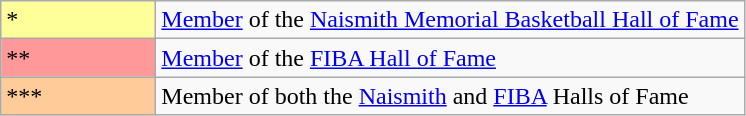<table class="wikitable sortable">
<tr>
<td style="background-color:#FFFF99; border:1px solid #aaaaaa; width:6em">*</td>
<td><a href='#'>Member</a> of the <a href='#'>Naismith Memorial Basketball Hall of Fame</a></td>
</tr>
<tr>
<td style="background-color:#FF9999; border:1px solid #aaaaaa; width:6em">**</td>
<td><a href='#'>Member</a> of the <a href='#'>FIBA Hall of Fame</a></td>
</tr>
<tr>
<td style="background-color:#FFCC99; border:1px solid #aaaaaa; width:6em">***</td>
<td>Member of both the <a href='#'>Naismith</a> and <a href='#'>FIBA</a> Halls of Fame</td>
</tr>
</table>
